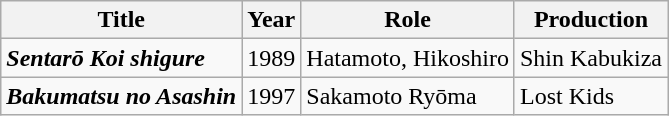<table class="wikitable">
<tr>
<th>Title</th>
<th>Year</th>
<th>Role</th>
<th>Production</th>
</tr>
<tr>
<td><strong><em>Sentarō Koi shigure</em></strong></td>
<td>1989</td>
<td>Hatamoto, Hikoshiro</td>
<td>Shin Kabukiza</td>
</tr>
<tr>
<td><strong><em>Bakumatsu no Asashin</em></strong></td>
<td>1997</td>
<td>Sakamoto Ryōma</td>
<td>Lost Kids</td>
</tr>
</table>
